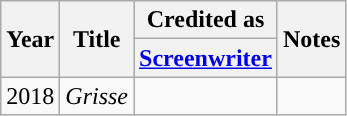<table class="wikitable plainrowheaders sortable">
<tr>
<th rowspan="2" scope="col">Year</th>
<th rowspan="2" scope="col">Title</th>
<th colspan="1" scope="col">Credited as</th>
<th rowspan="2" scope="col" class="unsortable">Notes</th>
</tr>
<tr>
<th><a href='#'>Screenwriter</a></th>
</tr>
<tr>
<td>2018</td>
<td><em>Grisse</em></td>
<td></td>
<td></td>
</tr>
</table>
